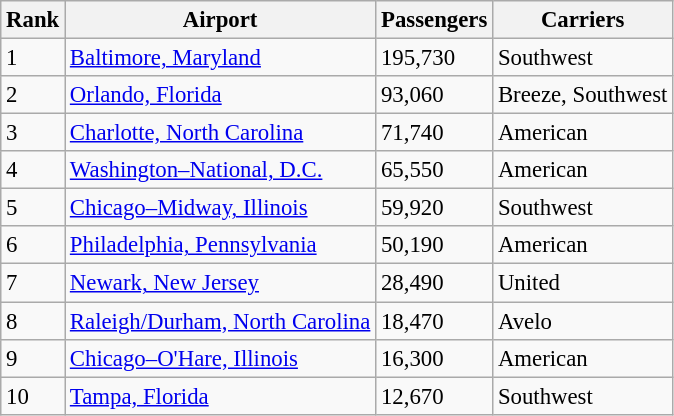<table class="wikitable sortable" style="font-size: 95%" width=align=left>
<tr>
<th>Rank</th>
<th>Airport</th>
<th>Passengers</th>
<th>Carriers</th>
</tr>
<tr>
<td>1</td>
<td> <a href='#'>Baltimore, Maryland</a></td>
<td>195,730</td>
<td>Southwest</td>
</tr>
<tr>
<td>2</td>
<td> <a href='#'>Orlando, Florida</a></td>
<td>93,060</td>
<td>Breeze, Southwest</td>
</tr>
<tr>
<td>3</td>
<td> <a href='#'>Charlotte, North Carolina</a></td>
<td>71,740</td>
<td>American</td>
</tr>
<tr>
<td>4</td>
<td> <a href='#'>Washington–National, D.C.</a></td>
<td>65,550</td>
<td>American</td>
</tr>
<tr>
<td>5</td>
<td> <a href='#'>Chicago–Midway, Illinois</a></td>
<td>59,920</td>
<td>Southwest</td>
</tr>
<tr>
<td>6</td>
<td> <a href='#'>Philadelphia, Pennsylvania</a></td>
<td>50,190</td>
<td>American</td>
</tr>
<tr>
<td>7</td>
<td> <a href='#'>Newark, New Jersey</a></td>
<td>28,490</td>
<td>United</td>
</tr>
<tr>
<td>8</td>
<td> <a href='#'>Raleigh/Durham, North Carolina</a></td>
<td>18,470</td>
<td>Avelo</td>
</tr>
<tr>
<td>9</td>
<td> <a href='#'>Chicago–O'Hare, Illinois</a></td>
<td>16,300</td>
<td>American</td>
</tr>
<tr>
<td>10</td>
<td> <a href='#'>Tampa, Florida</a></td>
<td>12,670</td>
<td>Southwest</td>
</tr>
</table>
